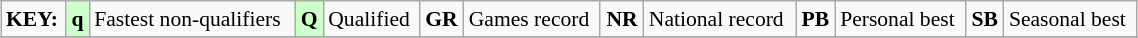<table class="wikitable" style="margin:0.5em auto; font-size:90%;position:relative;" width=60%>
<tr>
<td><strong>KEY:</strong></td>
<td bgcolor=ccffcc align=center><strong>q</strong></td>
<td>Fastest non-qualifiers</td>
<td bgcolor=ccffcc align=center><strong>Q</strong></td>
<td>Qualified</td>
<td align=center><strong>GR</strong></td>
<td>Games record</td>
<td align=center><strong>NR</strong></td>
<td>National record</td>
<td align=center><strong>PB</strong></td>
<td>Personal best</td>
<td align=center><strong>SB</strong></td>
<td>Seasonal best</td>
</tr>
<tr>
</tr>
</table>
